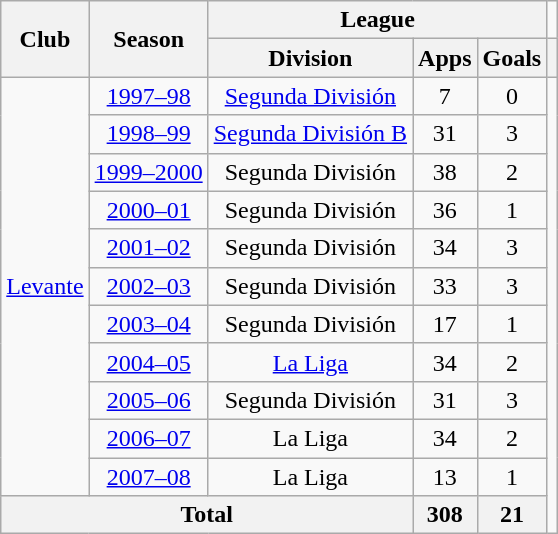<table class="wikitable" style="text-align:center">
<tr>
<th rowspan="2">Club</th>
<th rowspan="2">Season</th>
<th colspan="3">League</th>
</tr>
<tr>
<th>Division</th>
<th>Apps</th>
<th>Goals</th>
<th></th>
</tr>
<tr>
<td rowspan="11"><a href='#'>Levante</a></td>
<td><a href='#'>1997–98</a></td>
<td><a href='#'>Segunda División</a></td>
<td>7</td>
<td>0</td>
</tr>
<tr>
<td><a href='#'>1998–99</a></td>
<td><a href='#'>Segunda División B</a></td>
<td>31</td>
<td>3</td>
</tr>
<tr>
<td><a href='#'>1999–2000</a></td>
<td>Segunda División</td>
<td>38</td>
<td>2</td>
</tr>
<tr>
<td><a href='#'>2000–01</a></td>
<td>Segunda División</td>
<td>36</td>
<td>1</td>
</tr>
<tr>
<td><a href='#'>2001–02</a></td>
<td>Segunda División</td>
<td>34</td>
<td>3</td>
</tr>
<tr>
<td><a href='#'>2002–03</a></td>
<td>Segunda División</td>
<td>33</td>
<td>3</td>
</tr>
<tr>
<td><a href='#'>2003–04</a></td>
<td>Segunda División</td>
<td>17</td>
<td>1</td>
</tr>
<tr>
<td><a href='#'>2004–05</a></td>
<td><a href='#'>La Liga</a></td>
<td>34</td>
<td>2</td>
</tr>
<tr>
<td><a href='#'>2005–06</a></td>
<td>Segunda División</td>
<td>31</td>
<td>3</td>
</tr>
<tr>
<td><a href='#'>2006–07</a></td>
<td>La Liga</td>
<td>34</td>
<td>2</td>
</tr>
<tr>
<td><a href='#'>2007–08</a></td>
<td>La Liga</td>
<td>13</td>
<td>1</td>
</tr>
<tr>
<th colspan="3">Total</th>
<th>308</th>
<th>21</th>
</tr>
</table>
